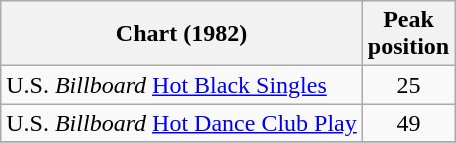<table class="wikitable sortable">
<tr>
<th align="left">Chart (1982)</th>
<th align="center">Peak<br>position</th>
</tr>
<tr>
<td>U.S. <em>Billboard</em> <a href='#'>Hot Black Singles</a></td>
<td align="center">25</td>
</tr>
<tr>
<td>U.S. <em>Billboard</em> <a href='#'>Hot Dance Club Play</a></td>
<td align="center">49</td>
</tr>
<tr>
</tr>
</table>
